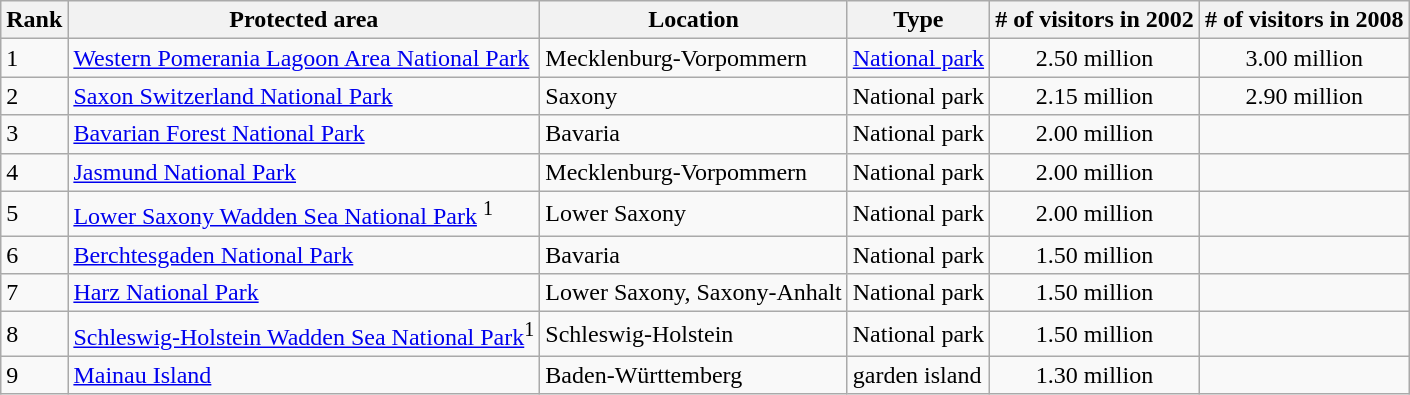<table class="wikitable style="font-size:90%">
<tr>
<th valign=bottom>Rank</th>
<th valign=bottom>Protected area</th>
<th valign=bottom>Location</th>
<th valign=bottom>Type</th>
<th valign=bottom># of visitors in 2002</th>
<th valign=bottom># of visitors in 2008</th>
</tr>
<tr>
<td>1</td>
<td nowrap><a href='#'>Western Pomerania Lagoon Area National Park</a></td>
<td>Mecklenburg-Vorpommern</td>
<td nowrap><a href='#'>National park</a></td>
<td style="text-align:center">2.50 million</td>
<td style="text-align:center">3.00 million</td>
</tr>
<tr>
<td>2</td>
<td><a href='#'>Saxon Switzerland National Park</a></td>
<td>Saxony</td>
<td>National park</td>
<td style="text-align:center">2.15 million</td>
<td style="text-align:center">2.90 million</td>
</tr>
<tr>
<td>3</td>
<td><a href='#'>Bavarian Forest National Park</a></td>
<td>Bavaria</td>
<td>National park</td>
<td style="text-align:center">2.00 million</td>
<td></td>
</tr>
<tr>
<td>4</td>
<td><a href='#'>Jasmund National Park</a></td>
<td>Mecklenburg-Vorpommern</td>
<td>National park</td>
<td style="text-align:center">2.00 million</td>
<td></td>
</tr>
<tr>
<td>5</td>
<td><a href='#'>Lower Saxony Wadden Sea National Park</a> <sup>1</sup></td>
<td>Lower Saxony</td>
<td>National park</td>
<td style="text-align:center">2.00 million</td>
<td></td>
</tr>
<tr>
<td>6</td>
<td><a href='#'>Berchtesgaden National Park</a></td>
<td>Bavaria</td>
<td>National park</td>
<td style="text-align:center">1.50 million</td>
<td></td>
</tr>
<tr>
<td>7</td>
<td><a href='#'>Harz National Park</a></td>
<td nowrap>Lower Saxony, Saxony-Anhalt</td>
<td>National park</td>
<td style="text-align:center">1.50 million</td>
<td></td>
</tr>
<tr>
<td>8</td>
<td nowrap><a href='#'>Schleswig-Holstein Wadden Sea National Park</a><sup>1</sup></td>
<td>Schleswig-Holstein</td>
<td>National park</td>
<td style="text-align:center">1.50 million</td>
<td></td>
</tr>
<tr>
<td>9</td>
<td><a href='#'>Mainau Island</a></td>
<td>Baden-Württemberg</td>
<td nowrap>garden island</td>
<td style="text-align:center">1.30 million</td>
<td></td>
</tr>
</table>
